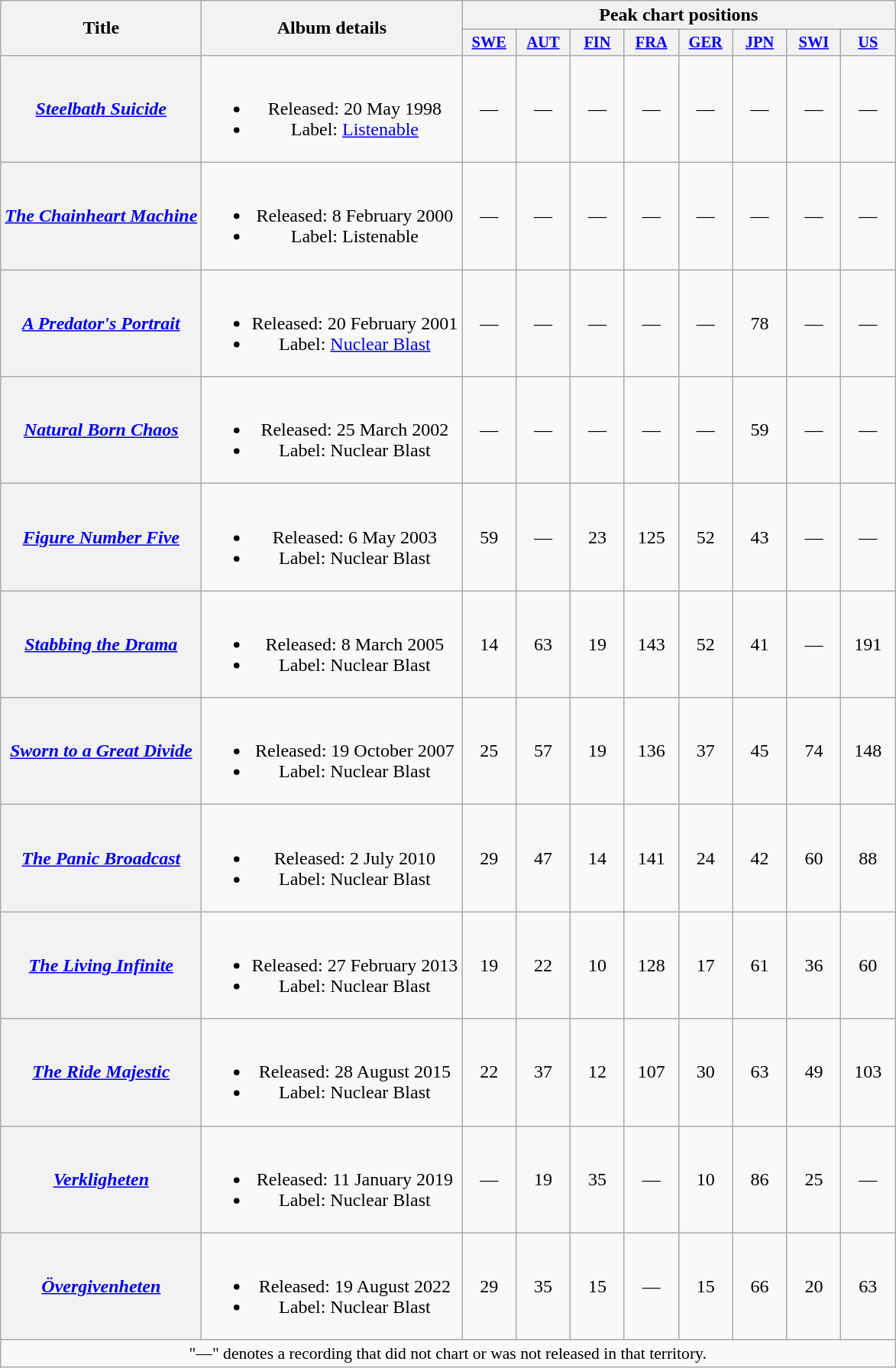<table class="wikitable plainrowheaders" style="text-align:center;">
<tr>
<th rowspan=2>Title</th>
<th rowspan=2>Album details</th>
<th colspan=8>Peak chart positions</th>
</tr>
<tr>
<th style="width:3em;font-size:85%"><a href='#'>SWE</a><br></th>
<th style="width:3em;font-size:85%"><a href='#'>AUT</a><br></th>
<th style="width:3em;font-size:85%"><a href='#'>FIN</a><br></th>
<th style="width:3em;font-size:85%"><a href='#'>FRA</a><br></th>
<th style="width:3em;font-size:85%"><a href='#'>GER</a><br></th>
<th style="width:3em;font-size:85%"><a href='#'>JPN</a><br></th>
<th style="width:3em;font-size:85%"><a href='#'>SWI</a><br></th>
<th style="width:3em;font-size:85%"><a href='#'>US</a><br></th>
</tr>
<tr>
<th scope="row"><em><a href='#'>Steelbath Suicide</a></em></th>
<td><br><ul><li>Released: 20 May 1998</li><li>Label: <a href='#'>Listenable</a></li></ul></td>
<td>—</td>
<td>—</td>
<td>—</td>
<td>—</td>
<td>—</td>
<td>—</td>
<td>—</td>
<td>—</td>
</tr>
<tr>
<th scope="row"><em><a href='#'>The Chainheart Machine</a></em></th>
<td><br><ul><li>Released: 8 February 2000</li><li>Label: Listenable</li></ul></td>
<td>—</td>
<td>—</td>
<td>—</td>
<td>—</td>
<td>—</td>
<td>—</td>
<td>—</td>
<td>—</td>
</tr>
<tr>
<th scope="row"><em><a href='#'>A Predator's Portrait</a></em></th>
<td><br><ul><li>Released: 20 February 2001</li><li>Label: <a href='#'>Nuclear Blast</a></li></ul></td>
<td>—</td>
<td>—</td>
<td>—</td>
<td>—</td>
<td>—</td>
<td>78</td>
<td>—</td>
<td>—</td>
</tr>
<tr>
<th scope="row"><em><a href='#'>Natural Born Chaos</a></em></th>
<td><br><ul><li>Released: 25 March 2002</li><li>Label: Nuclear Blast</li></ul></td>
<td>—</td>
<td>—</td>
<td>—</td>
<td>—</td>
<td>—</td>
<td>59</td>
<td>—</td>
<td>—</td>
</tr>
<tr>
<th scope="row"><em><a href='#'>Figure Number Five</a></em></th>
<td><br><ul><li>Released: 6 May 2003</li><li>Label: Nuclear Blast</li></ul></td>
<td>59</td>
<td>—</td>
<td>23</td>
<td>125</td>
<td>52</td>
<td>43</td>
<td>—</td>
<td>—</td>
</tr>
<tr>
<th scope="row"><em><a href='#'>Stabbing the Drama</a></em></th>
<td><br><ul><li>Released: 8 March 2005</li><li>Label: Nuclear Blast</li></ul></td>
<td>14</td>
<td>63</td>
<td>19</td>
<td>143</td>
<td>52</td>
<td>41</td>
<td>—</td>
<td>191</td>
</tr>
<tr>
<th scope="row"><em><a href='#'>Sworn to a Great Divide</a></em></th>
<td><br><ul><li>Released: 19 October 2007</li><li>Label: Nuclear Blast</li></ul></td>
<td>25</td>
<td>57</td>
<td>19</td>
<td>136</td>
<td>37</td>
<td>45</td>
<td>74</td>
<td>148</td>
</tr>
<tr>
<th scope="row"><em><a href='#'>The Panic Broadcast</a></em></th>
<td><br><ul><li>Released: 2 July 2010</li><li>Label: Nuclear Blast</li></ul></td>
<td>29</td>
<td>47</td>
<td>14</td>
<td>141</td>
<td>24</td>
<td>42</td>
<td>60</td>
<td>88</td>
</tr>
<tr>
<th scope="row"><em><a href='#'>The Living Infinite</a></em></th>
<td><br><ul><li>Released: 27 February 2013</li><li>Label: Nuclear Blast</li></ul></td>
<td>19</td>
<td>22</td>
<td>10</td>
<td>128</td>
<td>17</td>
<td>61</td>
<td>36</td>
<td>60</td>
</tr>
<tr>
<th scope="row"><em><a href='#'>The Ride Majestic</a></em></th>
<td><br><ul><li>Released: 28 August 2015</li><li>Label: Nuclear Blast</li></ul></td>
<td>22</td>
<td>37</td>
<td>12</td>
<td>107</td>
<td>30</td>
<td>63</td>
<td>49</td>
<td>103</td>
</tr>
<tr>
<th scope="row"><em><a href='#'>Verkligheten</a></em></th>
<td><br><ul><li>Released: 11 January 2019</li><li>Label: Nuclear Blast</li></ul></td>
<td>—</td>
<td>19</td>
<td>35</td>
<td>—</td>
<td>10</td>
<td>86</td>
<td>25</td>
<td>—</td>
</tr>
<tr>
<th scope="row"><em><a href='#'>Övergivenheten</a></em></th>
<td><br><ul><li>Released: 19 August 2022</li><li>Label: Nuclear Blast</li></ul></td>
<td>29<br></td>
<td>35</td>
<td>15<br></td>
<td>—</td>
<td>15</td>
<td>66</td>
<td>20</td>
<td>63</td>
</tr>
<tr>
<td colspan="15" style="font-size:90%">"—" denotes a recording that did not chart or was not released in that territory.</td>
</tr>
</table>
